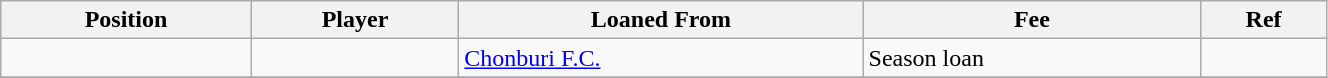<table class="wikitable sortable" style="width:70%; text-align:center; font-size:100%; text-align:left;">
<tr>
<th>Position</th>
<th>Player</th>
<th>Loaned From</th>
<th>Fee</th>
<th>Ref</th>
</tr>
<tr>
<td></td>
<td></td>
<td> <a href='#'>Chonburi F.C.</a></td>
<td>Season loan</td>
<td></td>
</tr>
<tr>
</tr>
</table>
